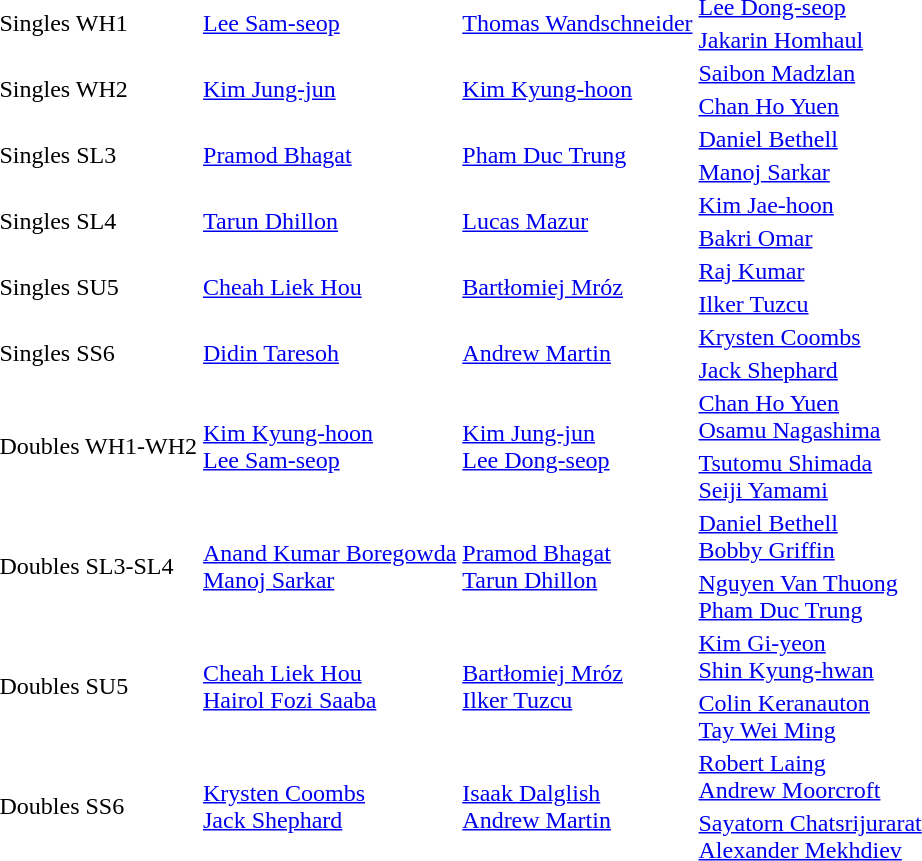<table>
<tr>
<td rowspan=2>Singles WH1</td>
<td rowspan=2> <a href='#'>Lee Sam-seop</a></td>
<td rowspan=2> <a href='#'>Thomas Wandschneider</a></td>
<td> <a href='#'>Lee Dong-seop</a></td>
</tr>
<tr>
<td> <a href='#'>Jakarin Homhaul</a></td>
</tr>
<tr>
<td rowspan=2>Singles WH2</td>
<td rowspan=2> <a href='#'>Kim Jung-jun</a></td>
<td rowspan=2> <a href='#'>Kim Kyung-hoon</a></td>
<td> <a href='#'>Saibon Madzlan</a></td>
</tr>
<tr>
<td> <a href='#'>Chan Ho Yuen</a></td>
</tr>
<tr>
<td rowspan=2>Singles SL3</td>
<td rowspan=2> <a href='#'>Pramod Bhagat</a></td>
<td rowspan=2> <a href='#'>Pham Duc Trung</a></td>
<td> <a href='#'>Daniel Bethell</a></td>
</tr>
<tr>
<td> <a href='#'>Manoj Sarkar</a></td>
</tr>
<tr>
<td rowspan=2>Singles SL4</td>
<td rowspan=2> <a href='#'>Tarun Dhillon</a></td>
<td rowspan=2> <a href='#'>Lucas Mazur</a></td>
<td> <a href='#'>Kim Jae-hoon</a></td>
</tr>
<tr>
<td> <a href='#'>Bakri Omar</a></td>
</tr>
<tr>
<td rowspan=2>Singles SU5</td>
<td rowspan=2> <a href='#'>Cheah Liek Hou</a></td>
<td rowspan=2> <a href='#'>Bartłomiej Mróz</a></td>
<td> <a href='#'>Raj Kumar</a></td>
</tr>
<tr>
<td> <a href='#'>Ilker Tuzcu</a></td>
</tr>
<tr>
<td rowspan=2>Singles SS6</td>
<td rowspan=2> <a href='#'>Didin Taresoh</a></td>
<td rowspan=2> <a href='#'>Andrew Martin</a></td>
<td> <a href='#'>Krysten Coombs</a></td>
</tr>
<tr>
<td> <a href='#'>Jack Shephard</a></td>
</tr>
<tr>
<td rowspan=2>Doubles WH1-WH2</td>
<td rowspan=2> <a href='#'>Kim Kyung-hoon</a><br> <a href='#'>Lee Sam-seop</a></td>
<td rowspan=2> <a href='#'>Kim Jung-jun</a><br> <a href='#'>Lee Dong-seop</a></td>
<td> <a href='#'>Chan Ho Yuen</a><br> <a href='#'>Osamu Nagashima</a></td>
</tr>
<tr>
<td> <a href='#'>Tsutomu Shimada</a><br> <a href='#'>Seiji Yamami</a></td>
</tr>
<tr>
<td rowspan=2>Doubles SL3-SL4</td>
<td rowspan=2> <a href='#'>Anand Kumar Boregowda</a><br> <a href='#'>Manoj Sarkar</a></td>
<td rowspan=2> <a href='#'>Pramod Bhagat</a><br> <a href='#'>Tarun Dhillon</a></td>
<td> <a href='#'>Daniel Bethell</a><br> <a href='#'>Bobby Griffin</a></td>
</tr>
<tr>
<td> <a href='#'>Nguyen Van Thuong</a><br> <a href='#'>Pham Duc Trung</a></td>
</tr>
<tr>
<td rowspan=2>Doubles SU5</td>
<td rowspan=2> <a href='#'>Cheah Liek Hou</a><br> <a href='#'>Hairol Fozi Saaba</a></td>
<td rowspan=2> <a href='#'>Bartłomiej Mróz</a><br> <a href='#'>Ilker Tuzcu</a></td>
<td> <a href='#'>Kim Gi-yeon</a><br> <a href='#'>Shin Kyung-hwan</a></td>
</tr>
<tr>
<td> <a href='#'>Colin Keranauton</a><br> <a href='#'>Tay Wei Ming</a></td>
</tr>
<tr>
<td rowspan=2>Doubles SS6</td>
<td rowspan=2> <a href='#'>Krysten Coombs</a><br> <a href='#'>Jack Shephard</a></td>
<td rowspan=2> <a href='#'>Isaak Dalglish</a><br> <a href='#'>Andrew Martin</a></td>
<td> <a href='#'>Robert Laing</a><br> <a href='#'>Andrew Moorcroft</a></td>
</tr>
<tr>
<td> <a href='#'>Sayatorn Chatsrijurarat</a><br> <a href='#'>Alexander Mekhdiev</a></td>
</tr>
</table>
